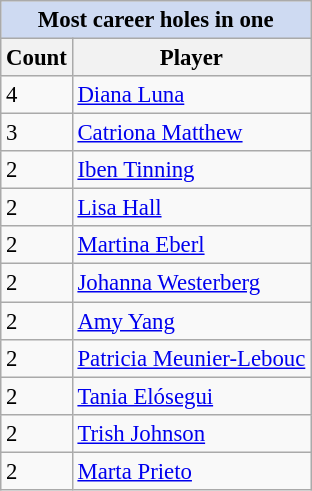<table class=wikitable style="font-size:95%">
<tr>
<th Colspan=2 style="background:#cedaf2;">Most career holes in one</th>
</tr>
<tr>
<th>Count</th>
<th>Player</th>
</tr>
<tr>
<td>4</td>
<td> <a href='#'>Diana Luna</a></td>
</tr>
<tr>
<td>3</td>
<td> <a href='#'>Catriona Matthew</a></td>
</tr>
<tr>
<td>2</td>
<td> <a href='#'>Iben Tinning</a></td>
</tr>
<tr>
<td>2</td>
<td> <a href='#'>Lisa Hall</a></td>
</tr>
<tr>
<td>2</td>
<td> <a href='#'>Martina Eberl</a></td>
</tr>
<tr>
<td>2</td>
<td> <a href='#'>Johanna Westerberg</a></td>
</tr>
<tr>
<td>2</td>
<td> <a href='#'>Amy Yang</a></td>
</tr>
<tr>
<td>2</td>
<td> <a href='#'>Patricia Meunier-Lebouc</a></td>
</tr>
<tr>
<td>2</td>
<td> <a href='#'>Tania Elósegui</a></td>
</tr>
<tr>
<td>2</td>
<td> <a href='#'>Trish Johnson</a></td>
</tr>
<tr>
<td>2</td>
<td> <a href='#'>Marta Prieto</a></td>
</tr>
</table>
